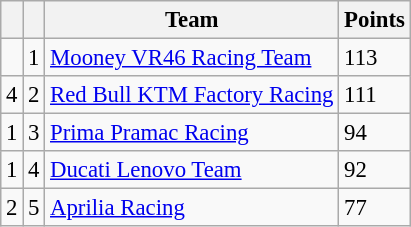<table class="wikitable" style="font-size: 95%;">
<tr>
<th></th>
<th></th>
<th>Team</th>
<th>Points</th>
</tr>
<tr>
<td></td>
<td align=center>1</td>
<td> <a href='#'>Mooney VR46 Racing Team</a></td>
<td align=left>113</td>
</tr>
<tr>
<td> 4</td>
<td align=center>2</td>
<td> <a href='#'>Red Bull KTM Factory Racing</a></td>
<td align=left>111</td>
</tr>
<tr>
<td> 1</td>
<td align=center>3</td>
<td> <a href='#'>Prima Pramac Racing</a></td>
<td align=left>94</td>
</tr>
<tr>
<td> 1</td>
<td align=center>4</td>
<td> <a href='#'>Ducati Lenovo Team</a></td>
<td align=left>92</td>
</tr>
<tr>
<td> 2</td>
<td align=center>5</td>
<td> <a href='#'>Aprilia Racing</a></td>
<td align=left>77</td>
</tr>
</table>
